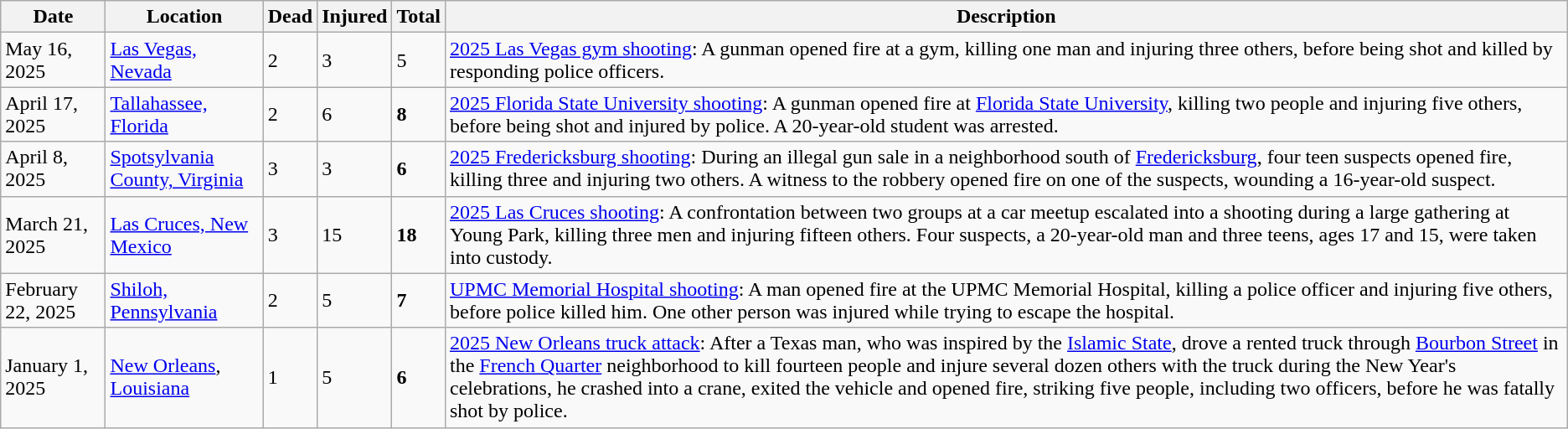<table class="wikitable sortable">
<tr>
<th>Date</th>
<th>Location</th>
<th>Dead</th>
<th>Injured</th>
<th>Total</th>
<th>Description</th>
</tr>
<tr>
<td>May 16, 2025</td>
<td><a href='#'>Las Vegas, Nevada</a></td>
<td>2</td>
<td>3</td>
<td>5</td>
<td><a href='#'>2025 Las Vegas gym shooting</a>: A gunman opened fire at a gym, killing one man and injuring three others, before being shot and killed by responding police officers.</td>
</tr>
<tr>
<td>April 17, 2025</td>
<td><a href='#'>Tallahassee, Florida</a></td>
<td>2</td>
<td>6</td>
<td><strong>8</strong></td>
<td><a href='#'>2025 Florida State University shooting</a>: A gunman opened fire at <a href='#'>Florida State University</a>, killing two people and injuring five others, before being shot and injured by police. A 20-year-old student was arrested.</td>
</tr>
<tr>
<td>April 8, 2025</td>
<td><a href='#'>Spotsylvania County, Virginia</a></td>
<td>3</td>
<td>3</td>
<td><strong>6</strong></td>
<td><a href='#'>2025 Fredericksburg shooting</a>: During an illegal gun sale in a neighborhood south of <a href='#'>Fredericksburg</a>, four teen suspects opened fire, killing three and injuring two others. A witness to the robbery opened fire on one of the suspects, wounding a 16-year-old suspect.</td>
</tr>
<tr>
<td>March 21, 2025</td>
<td><a href='#'>Las Cruces, New Mexico</a></td>
<td>3</td>
<td>15</td>
<td><strong>18</strong></td>
<td><a href='#'>2025 Las Cruces shooting</a>: A confrontation between two groups at a car meetup escalated into a shooting during a large gathering at Young Park, killing three men and injuring fifteen others. Four suspects, a 20-year-old man and three teens, ages 17 and 15, were taken into custody.</td>
</tr>
<tr>
<td>February 22, 2025</td>
<td><a href='#'>Shiloh, Pennsylvania</a></td>
<td>2</td>
<td>5</td>
<td><strong>7</strong></td>
<td><a href='#'>UPMC Memorial Hospital shooting</a>: A man opened fire at the UPMC Memorial Hospital, killing a police officer and injuring five others, before police killed him. One other person was injured while trying to escape the hospital.</td>
</tr>
<tr>
<td>January 1, 2025</td>
<td><a href='#'>New Orleans</a>, <a href='#'>Louisiana</a></td>
<td>1</td>
<td>5</td>
<td><strong>6</strong></td>
<td><a href='#'>2025 New Orleans truck attack</a>: After a Texas man, who was inspired by the <a href='#'>Islamic State</a>, drove a rented truck through <a href='#'>Bourbon Street</a> in the <a href='#'>French Quarter</a> neighborhood to kill fourteen people and injure several dozen others with the truck during the New Year's celebrations, he crashed into a crane, exited the vehicle and opened fire, striking five people, including two officers, before he was fatally shot by police.</td>
</tr>
</table>
